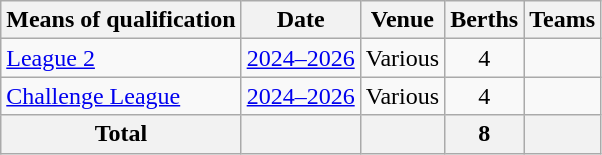<table class="wikitable">
<tr>
<th>Means of qualification</th>
<th>Date</th>
<th>Venue</th>
<th>Berths</th>
<th>Teams</th>
</tr>
<tr>
<td><a href='#'>League 2</a></td>
<td><a href='#'>2024–2026</a></td>
<td>Various</td>
<td style="text-align:center;">4</td>
<td></td>
</tr>
<tr>
<td><a href='#'>Challenge League</a></td>
<td><a href='#'>2024–2026</a></td>
<td>Various</td>
<td style="text-align:center;">4</td>
<td></td>
</tr>
<tr>
<th>Total</th>
<th></th>
<th></th>
<th style="text-align:center;">8</th>
<th></th>
</tr>
</table>
